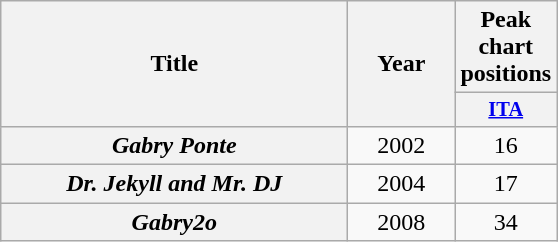<table class="wikitable plainrowheaders" style="text-align:center;">
<tr>
<th scope="col" rowspan="2" style="width:14em;">Title</th>
<th scope="col" rowspan="2" style="width:4em;">Year</th>
<th scope="col">Peak chart positions</th>
</tr>
<tr>
<th scope="col" style="width:3em;font-size:85%;"><a href='#'>ITA</a><br></th>
</tr>
<tr>
<th scope="row"><em>Gabry Ponte</em></th>
<td>2002</td>
<td>16</td>
</tr>
<tr>
<th scope="row"><em>Dr. Jekyll and Mr. DJ</em></th>
<td>2004</td>
<td>17</td>
</tr>
<tr>
<th scope="row"><em>Gabry2o</em></th>
<td>2008</td>
<td>34</td>
</tr>
</table>
